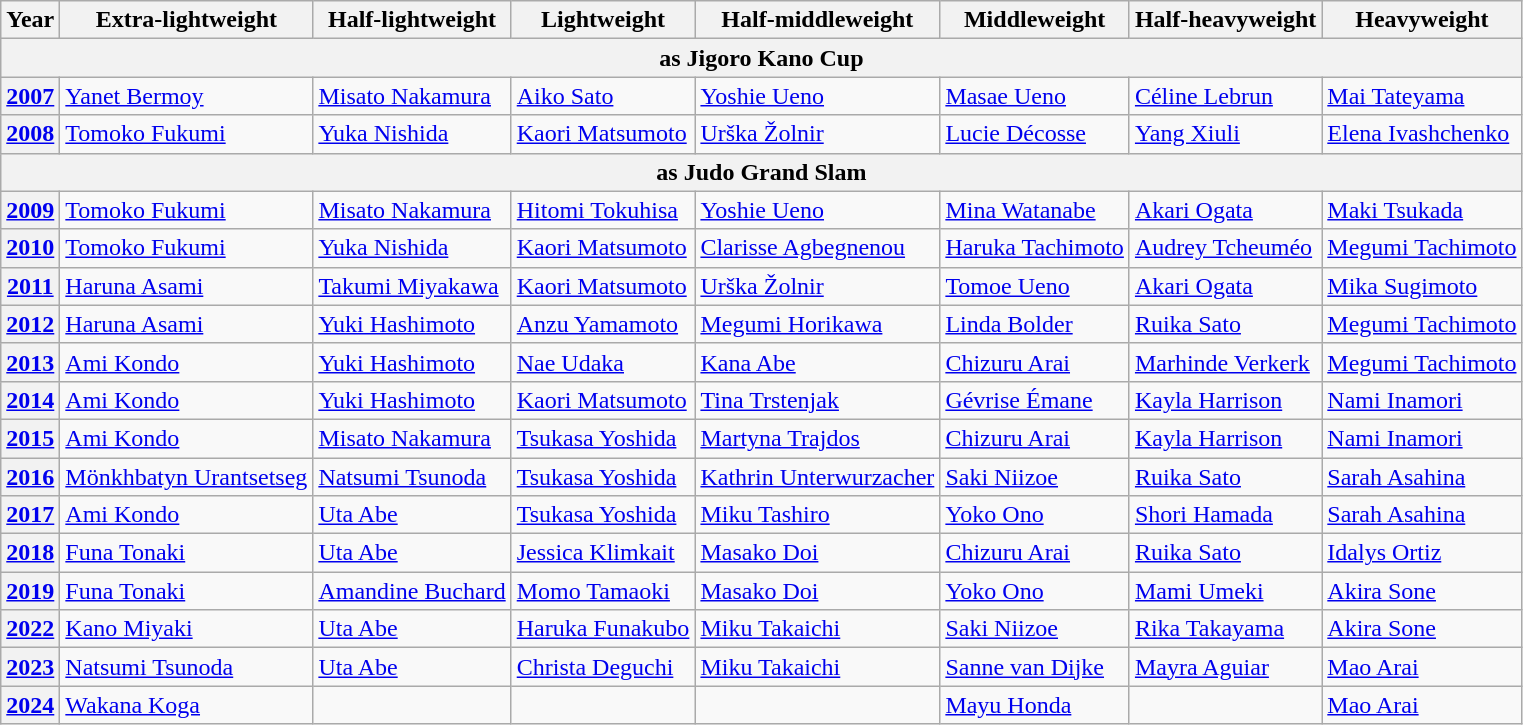<table class=wikitable>
<tr>
<th>Year</th>
<th>Extra-lightweight</th>
<th>Half-lightweight</th>
<th>Lightweight</th>
<th>Half-middleweight</th>
<th>Middleweight</th>
<th>Half-heavyweight</th>
<th>Heavyweight</th>
</tr>
<tr>
<th colspan="8">as Jigoro Kano Cup</th>
</tr>
<tr>
<th><a href='#'>2007</a></th>
<td> <a href='#'>Yanet Bermoy</a></td>
<td> <a href='#'>Misato Nakamura</a></td>
<td> <a href='#'>Aiko Sato</a></td>
<td> <a href='#'>Yoshie Ueno</a></td>
<td> <a href='#'>Masae Ueno</a></td>
<td> <a href='#'>Céline Lebrun</a></td>
<td> <a href='#'>Mai Tateyama</a></td>
</tr>
<tr>
<th><a href='#'>2008</a></th>
<td> <a href='#'>Tomoko Fukumi</a></td>
<td> <a href='#'>Yuka Nishida</a></td>
<td> <a href='#'>Kaori Matsumoto</a></td>
<td> <a href='#'>Urška Žolnir</a></td>
<td> <a href='#'>Lucie Décosse</a></td>
<td> <a href='#'>Yang Xiuli</a></td>
<td> <a href='#'>Elena Ivashchenko</a></td>
</tr>
<tr>
<th colspan="8">as Judo Grand Slam</th>
</tr>
<tr>
<th><a href='#'>2009</a></th>
<td> <a href='#'>Tomoko Fukumi</a></td>
<td> <a href='#'>Misato Nakamura</a></td>
<td> <a href='#'>Hitomi Tokuhisa</a></td>
<td> <a href='#'>Yoshie Ueno</a></td>
<td> <a href='#'>Mina Watanabe</a></td>
<td> <a href='#'>Akari Ogata</a></td>
<td> <a href='#'>Maki Tsukada</a></td>
</tr>
<tr>
<th><a href='#'>2010</a></th>
<td> <a href='#'>Tomoko Fukumi</a></td>
<td> <a href='#'>Yuka Nishida</a></td>
<td> <a href='#'>Kaori Matsumoto</a></td>
<td> <a href='#'>Clarisse Agbegnenou</a></td>
<td> <a href='#'>Haruka Tachimoto</a></td>
<td> <a href='#'>Audrey Tcheuméo</a></td>
<td> <a href='#'>Megumi Tachimoto</a></td>
</tr>
<tr>
<th><a href='#'>2011</a></th>
<td> <a href='#'>Haruna Asami</a></td>
<td> <a href='#'>Takumi Miyakawa</a></td>
<td> <a href='#'>Kaori Matsumoto</a></td>
<td> <a href='#'>Urška Žolnir</a></td>
<td> <a href='#'>Tomoe Ueno</a></td>
<td> <a href='#'>Akari Ogata</a></td>
<td> <a href='#'>Mika Sugimoto</a></td>
</tr>
<tr>
<th><a href='#'>2012</a></th>
<td> <a href='#'>Haruna Asami</a></td>
<td> <a href='#'>Yuki Hashimoto</a></td>
<td> <a href='#'>Anzu Yamamoto</a></td>
<td> <a href='#'>Megumi Horikawa</a></td>
<td> <a href='#'>Linda Bolder</a></td>
<td> <a href='#'>Ruika Sato</a></td>
<td> <a href='#'>Megumi Tachimoto</a></td>
</tr>
<tr>
<th><a href='#'>2013</a></th>
<td> <a href='#'>Ami Kondo</a></td>
<td> <a href='#'>Yuki Hashimoto</a></td>
<td> <a href='#'>Nae Udaka</a></td>
<td> <a href='#'>Kana Abe</a></td>
<td> <a href='#'>Chizuru Arai</a></td>
<td> <a href='#'>Marhinde Verkerk</a></td>
<td> <a href='#'>Megumi Tachimoto</a></td>
</tr>
<tr>
<th><a href='#'>2014</a></th>
<td> <a href='#'>Ami Kondo</a></td>
<td> <a href='#'>Yuki Hashimoto</a></td>
<td> <a href='#'>Kaori Matsumoto</a></td>
<td> <a href='#'>Tina Trstenjak</a></td>
<td> <a href='#'>Gévrise Émane</a></td>
<td> <a href='#'>Kayla Harrison</a></td>
<td> <a href='#'>Nami Inamori</a></td>
</tr>
<tr>
<th><a href='#'>2015</a></th>
<td> <a href='#'>Ami Kondo</a></td>
<td> <a href='#'>Misato Nakamura</a></td>
<td> <a href='#'>Tsukasa Yoshida</a></td>
<td> <a href='#'>Martyna Trajdos</a></td>
<td> <a href='#'>Chizuru Arai</a></td>
<td> <a href='#'>Kayla Harrison</a></td>
<td> <a href='#'>Nami Inamori</a></td>
</tr>
<tr>
<th><a href='#'>2016</a></th>
<td> <a href='#'>Mönkhbatyn Urantsetseg</a></td>
<td> <a href='#'>Natsumi Tsunoda</a></td>
<td> <a href='#'>Tsukasa Yoshida</a></td>
<td> <a href='#'>Kathrin Unterwurzacher</a></td>
<td> <a href='#'>Saki Niizoe</a></td>
<td> <a href='#'>Ruika Sato</a></td>
<td> <a href='#'>Sarah Asahina</a></td>
</tr>
<tr>
<th><a href='#'>2017</a></th>
<td> <a href='#'>Ami Kondo</a></td>
<td> <a href='#'>Uta Abe</a></td>
<td> <a href='#'>Tsukasa Yoshida</a></td>
<td> <a href='#'>Miku Tashiro</a></td>
<td> <a href='#'>Yoko Ono</a></td>
<td> <a href='#'>Shori Hamada</a></td>
<td> <a href='#'>Sarah Asahina</a></td>
</tr>
<tr>
<th><a href='#'>2018</a></th>
<td> <a href='#'>Funa Tonaki</a></td>
<td> <a href='#'>Uta Abe</a></td>
<td> <a href='#'>Jessica Klimkait</a></td>
<td> <a href='#'>Masako Doi</a></td>
<td> <a href='#'>Chizuru Arai</a></td>
<td> <a href='#'>Ruika Sato</a></td>
<td> <a href='#'>Idalys Ortiz</a></td>
</tr>
<tr>
<th><a href='#'>2019</a></th>
<td> <a href='#'>Funa Tonaki</a></td>
<td> <a href='#'>Amandine Buchard</a></td>
<td> <a href='#'>Momo Tamaoki</a></td>
<td> <a href='#'>Masako Doi</a></td>
<td> <a href='#'>Yoko Ono</a></td>
<td> <a href='#'>Mami Umeki</a></td>
<td> <a href='#'>Akira Sone</a></td>
</tr>
<tr>
<th><a href='#'>2022</a></th>
<td> <a href='#'>Kano Miyaki</a></td>
<td> <a href='#'>Uta Abe</a></td>
<td> <a href='#'>Haruka Funakubo</a></td>
<td> <a href='#'>Miku Takaichi</a></td>
<td> <a href='#'>Saki Niizoe</a></td>
<td> <a href='#'>Rika Takayama</a></td>
<td> <a href='#'>Akira Sone</a></td>
</tr>
<tr>
<th><a href='#'>2023</a></th>
<td> <a href='#'>Natsumi Tsunoda</a></td>
<td> <a href='#'>Uta Abe</a></td>
<td> <a href='#'>Christa Deguchi</a></td>
<td> <a href='#'>Miku Takaichi</a></td>
<td> <a href='#'>Sanne van Dijke</a></td>
<td> <a href='#'>Mayra Aguiar</a></td>
<td> <a href='#'>Mao Arai</a></td>
</tr>
<tr>
<th><a href='#'>2024</a></th>
<td> <a href='#'>Wakana Koga</a></td>
<td> </td>
<td> </td>
<td> </td>
<td> <a href='#'>Mayu Honda</a></td>
<td> </td>
<td> <a href='#'>Mao Arai</a></td>
</tr>
</table>
